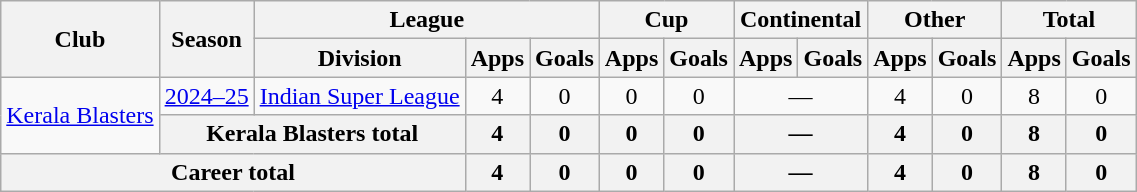<table class="wikitable" style="text-align: center;">
<tr>
<th rowspan="2">Club</th>
<th rowspan="2">Season</th>
<th colspan="3">League</th>
<th colspan="2">Cup</th>
<th colspan="2">Continental</th>
<th colspan="2">Other</th>
<th colspan="2">Total</th>
</tr>
<tr>
<th>Division</th>
<th>Apps</th>
<th>Goals</th>
<th>Apps</th>
<th>Goals</th>
<th>Apps</th>
<th>Goals</th>
<th>Apps</th>
<th>Goals</th>
<th>Apps</th>
<th>Goals</th>
</tr>
<tr>
<td rowspan="2"><a href='#'>Kerala Blasters</a></td>
<td><a href='#'>2024–25</a></td>
<td><a href='#'>Indian Super League</a></td>
<td>4</td>
<td>0</td>
<td>0</td>
<td>0</td>
<td colspan="2">—</td>
<td>4</td>
<td>0</td>
<td>8</td>
<td>0</td>
</tr>
<tr>
<th colspan="2">Kerala Blasters total</th>
<th>4</th>
<th>0</th>
<th>0</th>
<th>0</th>
<th colspan="2"><strong>—</strong></th>
<th>4</th>
<th>0</th>
<th>8</th>
<th>0</th>
</tr>
<tr>
<th colspan="3">Career total</th>
<th>4</th>
<th>0</th>
<th>0</th>
<th>0</th>
<th colspan="2"><strong>—</strong></th>
<th>4</th>
<th>0</th>
<th>8</th>
<th>0</th>
</tr>
</table>
